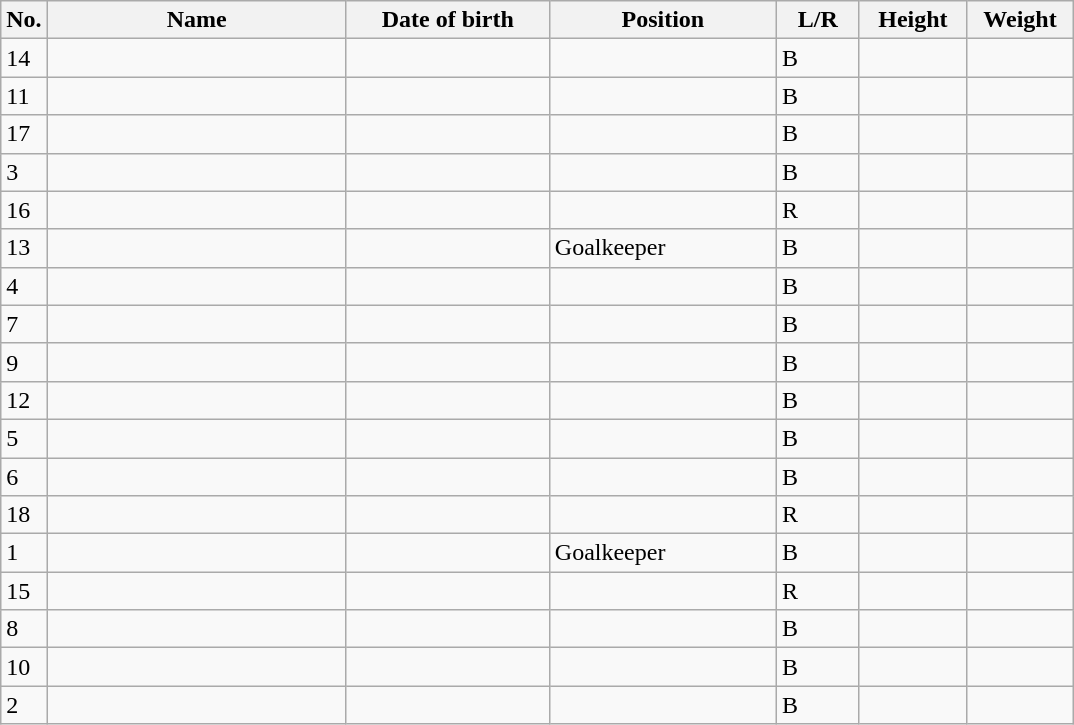<table class="wikitable sortable" style=font-size:100%; text-align:center;>
<tr>
<th>No.</th>
<th style=width:12em>Name</th>
<th style=width:8em>Date of birth</th>
<th style=width:9em>Position</th>
<th style=width:3em>L/R</th>
<th style=width:4em>Height</th>
<th style=width:4em>Weight</th>
</tr>
<tr>
<td>14</td>
<td align=left></td>
<td align=right></td>
<td></td>
<td>B</td>
<td></td>
<td></td>
</tr>
<tr>
<td>11</td>
<td align=left></td>
<td align=right></td>
<td></td>
<td>B</td>
<td></td>
<td></td>
</tr>
<tr>
<td>17</td>
<td align=left></td>
<td align=right></td>
<td></td>
<td>B</td>
<td></td>
<td></td>
</tr>
<tr>
<td>3</td>
<td align=left></td>
<td align=right></td>
<td></td>
<td>B</td>
<td></td>
<td></td>
</tr>
<tr>
<td>16</td>
<td align=left></td>
<td align=right></td>
<td></td>
<td>R</td>
<td></td>
<td></td>
</tr>
<tr>
<td>13</td>
<td align=left></td>
<td align=right></td>
<td>Goalkeeper</td>
<td>B</td>
<td></td>
<td></td>
</tr>
<tr>
<td>4</td>
<td align=left></td>
<td align=right></td>
<td></td>
<td>B</td>
<td></td>
<td></td>
</tr>
<tr>
<td>7</td>
<td align=left></td>
<td align=right></td>
<td></td>
<td>B</td>
<td></td>
<td></td>
</tr>
<tr>
<td>9</td>
<td align=left></td>
<td align=right></td>
<td></td>
<td>B</td>
<td></td>
<td></td>
</tr>
<tr>
<td>12</td>
<td align=left></td>
<td align=right></td>
<td></td>
<td>B</td>
<td></td>
<td></td>
</tr>
<tr>
<td>5</td>
<td align=left></td>
<td align=right></td>
<td></td>
<td>B</td>
<td></td>
<td></td>
</tr>
<tr>
<td>6</td>
<td align=left></td>
<td align=right></td>
<td></td>
<td>B</td>
<td></td>
<td></td>
</tr>
<tr>
<td>18</td>
<td align=left></td>
<td align=right></td>
<td></td>
<td>R</td>
<td></td>
<td></td>
</tr>
<tr>
<td>1</td>
<td align=left></td>
<td align=right></td>
<td>Goalkeeper</td>
<td>B</td>
<td></td>
<td></td>
</tr>
<tr>
<td>15</td>
<td align=left></td>
<td align=right></td>
<td></td>
<td>R</td>
<td></td>
<td></td>
</tr>
<tr>
<td>8</td>
<td align=left></td>
<td align=right></td>
<td></td>
<td>B</td>
<td></td>
<td></td>
</tr>
<tr>
<td>10</td>
<td align=left></td>
<td align=right></td>
<td></td>
<td>B</td>
<td></td>
<td></td>
</tr>
<tr>
<td>2</td>
<td align=left></td>
<td align=right></td>
<td></td>
<td>B</td>
<td></td>
<td></td>
</tr>
</table>
